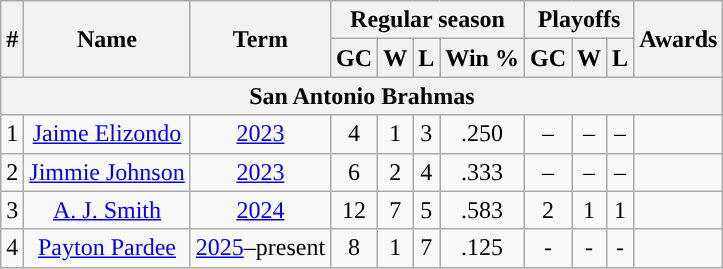<table class="wikitable" style="text-align:center">
<tr>
<th rowspan="2">#</th>
<th rowspan="2">Name</th>
<th rowspan="2">Term</th>
<th colspan="4">Regular season</th>
<th colspan="3">Playoffs</th>
<th rowspan="2">Awards</th>
</tr>
<tr>
<th>GC</th>
<th>W</th>
<th>L</th>
<th>Win %</th>
<th>GC</th>
<th>W</th>
<th>L</th>
</tr>
<tr>
<th colspan="11">San Antonio Brahmas</th>
</tr>
<tr>
<td>1</td>
<td><a href='#'>Jaime Elizondo</a></td>
<td><a href='#'>2023</a></td>
<td>4</td>
<td>1</td>
<td>3</td>
<td>.250</td>
<td>–</td>
<td>–</td>
<td>–</td>
<td></td>
</tr>
<tr>
<td>2</td>
<td><a href='#'>Jimmie Johnson</a></td>
<td><a href='#'>2023</a></td>
<td>6</td>
<td>2</td>
<td>4</td>
<td>.333</td>
<td>–</td>
<td>–</td>
<td>–</td>
<td></td>
</tr>
<tr>
<td>3</td>
<td><a href='#'>A. J. Smith</a></td>
<td><a href='#'>2024</a></td>
<td>12</td>
<td>7</td>
<td>5</td>
<td>.583</td>
<td>2</td>
<td>1</td>
<td>1</td>
<td></td>
</tr>
<tr>
<td>4</td>
<td><a href='#'>Payton Pardee</a></td>
<td><a href='#'>2025</a>–present</td>
<td>8</td>
<td>1</td>
<td>7</td>
<td>.125</td>
<td>-</td>
<td>-</td>
<td>-</td>
<td></td>
</tr>
</table>
